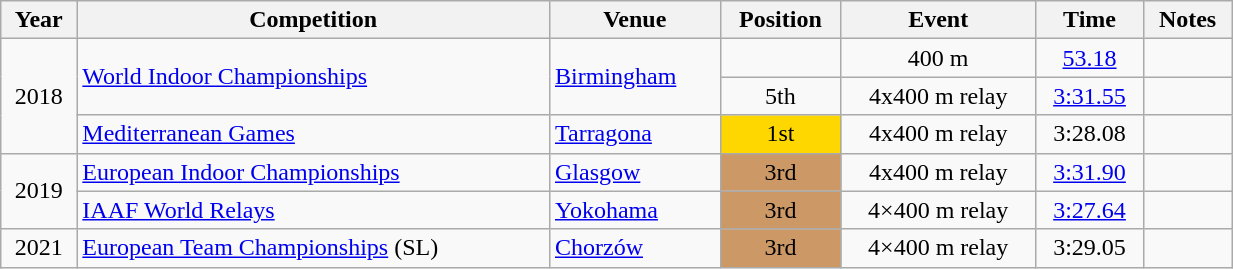<table class="wikitable" width=65% style="font-size:100%; text-align:center;">
<tr>
<th>Year</th>
<th>Competition</th>
<th>Venue</th>
<th>Position</th>
<th>Event</th>
<th>Time</th>
<th>Notes</th>
</tr>
<tr>
<td rowspan=3>2018</td>
<td rowspan=2 align=left><a href='#'>World Indoor Championships</a></td>
<td rowspan=2 align=left> <a href='#'>Birmingham</a></td>
<td></td>
<td>400 m</td>
<td><a href='#'>53.18</a></td>
<td></td>
</tr>
<tr>
<td>5th</td>
<td>4x400 m relay</td>
<td><a href='#'>3:31.55</a></td>
<td></td>
</tr>
<tr>
<td align=left><a href='#'>Mediterranean Games</a></td>
<td align=left> <a href='#'>Tarragona</a></td>
<td bgcolor=gold>1st</td>
<td>4x400 m relay</td>
<td>3:28.08</td>
<td></td>
</tr>
<tr>
<td rowspan=2>2019</td>
<td align=left><a href='#'>European Indoor Championships</a></td>
<td align=left> <a href='#'>Glasgow</a></td>
<td bgcolor=cc9966>3rd</td>
<td>4x400 m relay</td>
<td><a href='#'>3:31.90</a></td>
<td></td>
</tr>
<tr>
<td align=left><a href='#'>IAAF World Relays</a></td>
<td align=left> <a href='#'>Yokohama</a></td>
<td bgcolor=cc9966>3rd</td>
<td>4×400 m relay</td>
<td><a href='#'>3:27.64</a></td>
<td></td>
</tr>
<tr>
<td>2021</td>
<td align=left><a href='#'>European Team Championships</a> (SL)</td>
<td align=left> <a href='#'>Chorzów</a></td>
<td bgcolor=cc9966>3rd</td>
<td>4×400 m relay</td>
<td>3:29.05</td>
<td></td>
</tr>
</table>
